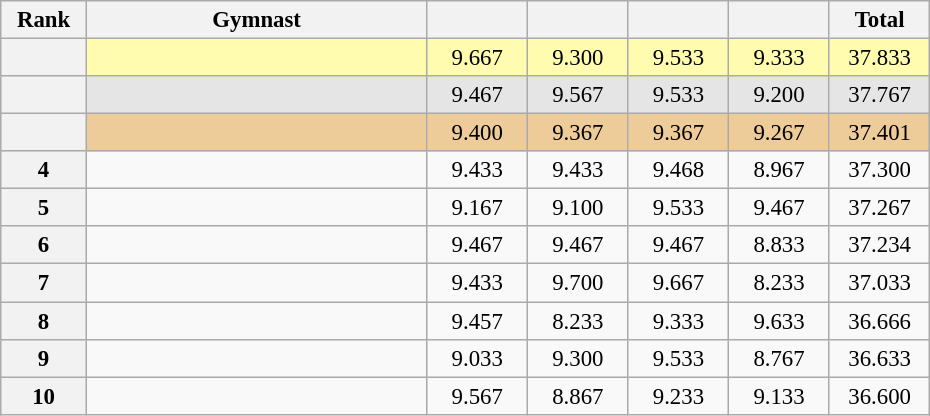<table class="wikitable sortable" style="text-align:center; font-size:95%">
<tr>
<th scope="col" style="width:50px;">Rank</th>
<th scope="col" style="width:220px;">Gymnast</th>
<th scope="col" style="width:60px;"></th>
<th scope="col" style="width:60px;"></th>
<th scope="col" style="width:60px;"></th>
<th scope="col" style="width:60px;"></th>
<th scope="col" style="width:60px;">Total</th>
</tr>
<tr style="background:#fffcaf;">
<th scope=row style="text-align:center"></th>
<td align=left></td>
<td>9.667</td>
<td>9.300</td>
<td>9.533</td>
<td>9.333</td>
<td>37.833</td>
</tr>
<tr style="background:#e5e5e5;">
<th scope=row style="text-align:center"></th>
<td align=left></td>
<td>9.467</td>
<td>9.567</td>
<td>9.533</td>
<td>9.200</td>
<td>37.767</td>
</tr>
<tr style="background:#ec9;">
<th scope=row style="text-align:center"></th>
<td align=left></td>
<td>9.400</td>
<td>9.367</td>
<td>9.367</td>
<td>9.267</td>
<td>37.401</td>
</tr>
<tr>
<th scope=row style="text-align:center">4</th>
<td align=left></td>
<td>9.433</td>
<td>9.433</td>
<td>9.468</td>
<td>8.967</td>
<td>37.300</td>
</tr>
<tr>
<th scope=row style="text-align:center">5</th>
<td align=left></td>
<td>9.167</td>
<td>9.100</td>
<td>9.533</td>
<td>9.467</td>
<td>37.267</td>
</tr>
<tr>
<th scope=row style="text-align:center">6</th>
<td align=left></td>
<td>9.467</td>
<td>9.467</td>
<td>9.467</td>
<td>8.833</td>
<td>37.234</td>
</tr>
<tr>
<th scope=row style="text-align:center">7</th>
<td align=left></td>
<td>9.433</td>
<td>9.700</td>
<td>9.667</td>
<td>8.233</td>
<td>37.033</td>
</tr>
<tr>
<th scope=row style="text-align:center">8</th>
<td align=left></td>
<td>9.457</td>
<td>8.233</td>
<td>9.333</td>
<td>9.633</td>
<td>36.666</td>
</tr>
<tr>
<th scope=row style="text-align:center">9</th>
<td align=left></td>
<td>9.033</td>
<td>9.300</td>
<td>9.533</td>
<td>8.767</td>
<td>36.633</td>
</tr>
<tr>
<th scope=row style="text-align:center">10</th>
<td align=left></td>
<td>9.567</td>
<td>8.867</td>
<td>9.233</td>
<td>9.133</td>
<td>36.600</td>
</tr>
</table>
